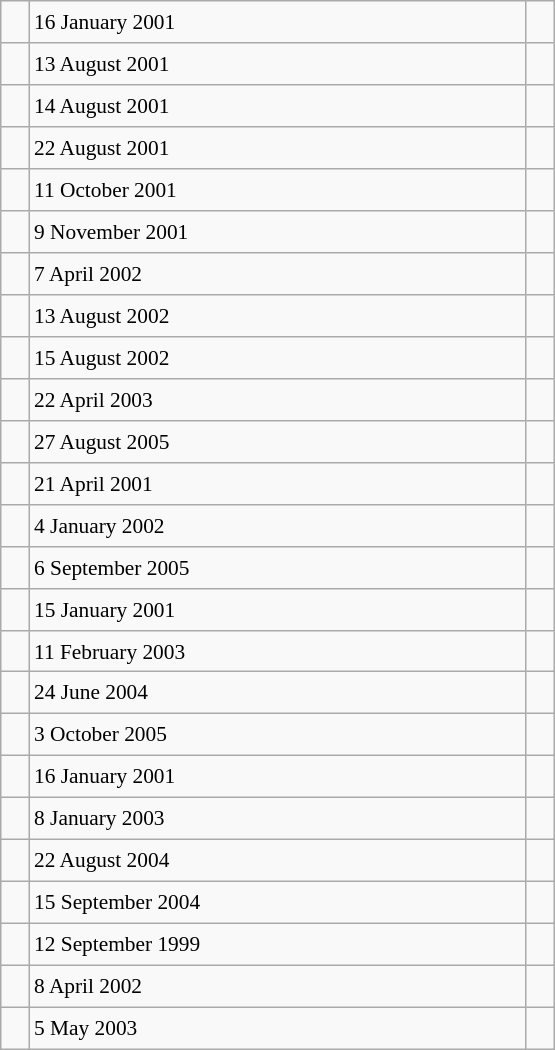<table class="wikitable" style="font-size: 89%; float: left; width: 26em; margin-right: 1em; height: 700px">
<tr>
<td></td>
<td>16 January 2001</td>
<td><small></small></td>
</tr>
<tr>
<td></td>
<td>13 August 2001</td>
<td><small></small></td>
</tr>
<tr>
<td></td>
<td>14 August 2001</td>
<td><small></small></td>
</tr>
<tr>
<td></td>
<td>22 August 2001</td>
<td><small></small></td>
</tr>
<tr>
<td></td>
<td>11 October 2001</td>
<td><small></small></td>
</tr>
<tr>
<td></td>
<td>9 November 2001</td>
<td><small></small></td>
</tr>
<tr>
<td></td>
<td>7 April 2002</td>
<td><small></small></td>
</tr>
<tr>
<td></td>
<td>13 August 2002</td>
<td><small></small></td>
</tr>
<tr>
<td></td>
<td>15 August 2002</td>
<td><small></small></td>
</tr>
<tr>
<td></td>
<td>22 April 2003</td>
<td><small></small></td>
</tr>
<tr>
<td></td>
<td>27 August 2005</td>
<td><small></small></td>
</tr>
<tr>
<td></td>
<td>21 April 2001</td>
<td><small></small></td>
</tr>
<tr>
<td></td>
<td>4 January 2002</td>
<td><small></small></td>
</tr>
<tr>
<td></td>
<td>6 September 2005</td>
<td><small></small></td>
</tr>
<tr>
<td></td>
<td>15 January 2001</td>
<td><small></small></td>
</tr>
<tr>
<td></td>
<td>11 February 2003</td>
<td><small></small></td>
</tr>
<tr>
<td></td>
<td>24 June 2004</td>
<td><small></small></td>
</tr>
<tr>
<td></td>
<td>3 October 2005</td>
<td><small></small></td>
</tr>
<tr>
<td></td>
<td>16 January 2001</td>
<td><small></small></td>
</tr>
<tr>
<td></td>
<td>8 January 2003</td>
<td><small></small></td>
</tr>
<tr>
<td></td>
<td>22 August 2004</td>
<td><small></small></td>
</tr>
<tr>
<td></td>
<td>15 September 2004</td>
<td><small></small></td>
</tr>
<tr>
<td></td>
<td>12 September 1999</td>
<td><small></small></td>
</tr>
<tr>
<td></td>
<td>8 April 2002</td>
<td><small></small></td>
</tr>
<tr>
<td></td>
<td>5 May 2003</td>
<td><small></small></td>
</tr>
</table>
